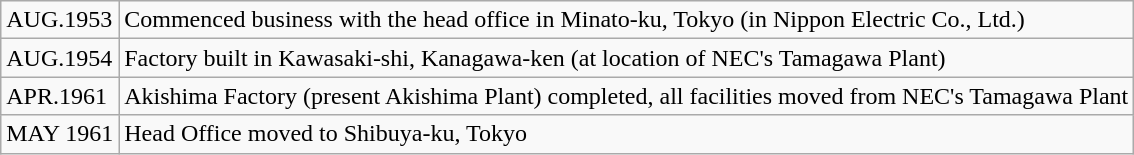<table class="wikitable">
<tr>
<td>AUG.1953</td>
<td>Commenced business with the head office in Minato-ku, Tokyo (in Nippon Electric Co., Ltd.)</td>
</tr>
<tr>
<td>AUG.1954</td>
<td>Factory built in Kawasaki-shi, Kanagawa-ken (at location of NEC's Tamagawa Plant)</td>
</tr>
<tr>
<td>APR.1961</td>
<td>Akishima Factory (present Akishima Plant) completed, all facilities moved from NEC's Tamagawa Plant</td>
</tr>
<tr>
<td>MAY 1961</td>
<td>Head Office moved to Shibuya-ku, Tokyo</td>
</tr>
</table>
